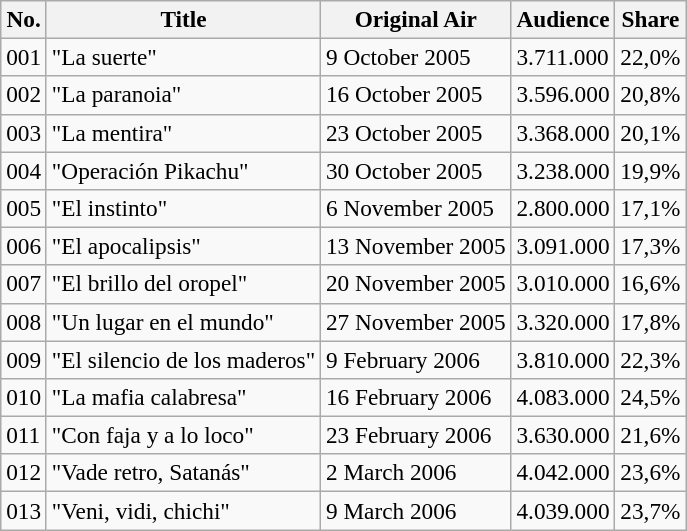<table class="sortable wikitable" style="font-size:97%;">
<tr>
<th><strong>No.</strong></th>
<th><strong>Title</strong></th>
<th><strong>Original Air</strong></th>
<th><strong>Audience</strong></th>
<th><strong>Share</strong></th>
</tr>
<tr>
<td>001</td>
<td>"La suerte"</td>
<td>9 October 2005</td>
<td>3.711.000</td>
<td>22,0%</td>
</tr>
<tr>
<td>002</td>
<td>"La paranoia"</td>
<td>16 October 2005</td>
<td>3.596.000</td>
<td>20,8%</td>
</tr>
<tr>
<td>003</td>
<td>"La mentira"</td>
<td>23 October 2005</td>
<td>3.368.000</td>
<td>20,1%</td>
</tr>
<tr>
<td>004</td>
<td>"Operación Pikachu"</td>
<td>30 October 2005</td>
<td>3.238.000</td>
<td>19,9%</td>
</tr>
<tr>
<td>005</td>
<td>"El instinto"</td>
<td>6 November 2005</td>
<td>2.800.000</td>
<td>17,1%</td>
</tr>
<tr>
<td>006</td>
<td>"El apocalipsis"</td>
<td>13 November 2005</td>
<td>3.091.000</td>
<td>17,3%</td>
</tr>
<tr>
<td>007</td>
<td>"El brillo del oropel"</td>
<td>20 November 2005</td>
<td>3.010.000</td>
<td>16,6%</td>
</tr>
<tr>
<td>008</td>
<td>"Un lugar en el mundo"</td>
<td>27 November 2005</td>
<td>3.320.000</td>
<td>17,8%</td>
</tr>
<tr>
<td>009</td>
<td>"El silencio de los maderos"</td>
<td>9 February 2006</td>
<td>3.810.000</td>
<td>22,3%</td>
</tr>
<tr>
<td>010</td>
<td>"La mafia calabresa"</td>
<td>16 February 2006</td>
<td>4.083.000</td>
<td>24,5%</td>
</tr>
<tr>
<td>011</td>
<td>"Con faja y a lo loco"</td>
<td>23 February 2006</td>
<td>3.630.000</td>
<td>21,6%</td>
</tr>
<tr>
<td>012</td>
<td>"Vade retro, Satanás"</td>
<td>2 March 2006</td>
<td>4.042.000</td>
<td>23,6%</td>
</tr>
<tr>
<td>013</td>
<td>"Veni, vidi, chichi"</td>
<td>9 March 2006</td>
<td>4.039.000</td>
<td>23,7%</td>
</tr>
</table>
